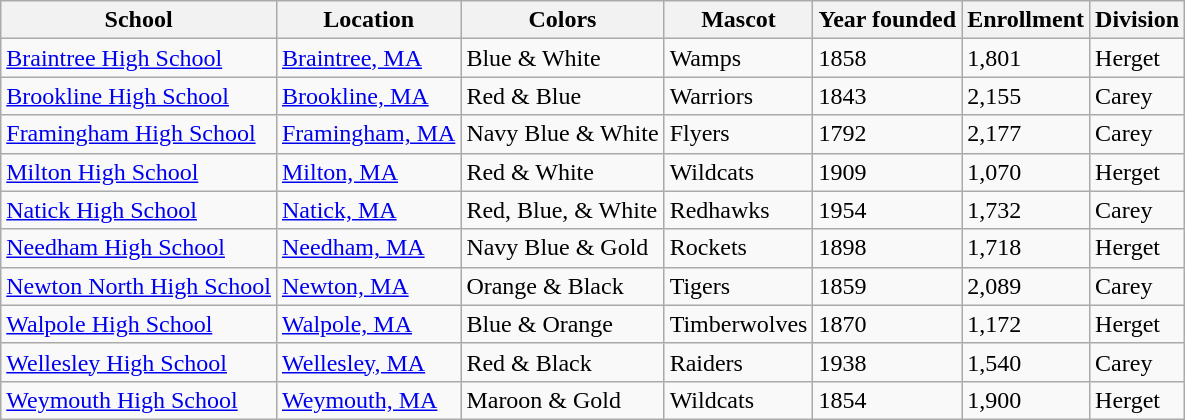<table class="wikitable sortable">
<tr>
<th>School</th>
<th>Location</th>
<th>Colors</th>
<th>Mascot</th>
<th>Year founded</th>
<th>Enrollment</th>
<th>Division</th>
</tr>
<tr>
<td><a href='#'>Braintree High School</a></td>
<td><a href='#'>Braintree, MA</a></td>
<td>Blue & White </td>
<td>Wamps</td>
<td>1858</td>
<td>1,801</td>
<td>Herget</td>
</tr>
<tr>
<td><a href='#'>Brookline High School</a></td>
<td><a href='#'>Brookline, MA</a></td>
<td>Red & Blue </td>
<td>Warriors</td>
<td>1843</td>
<td>2,155</td>
<td>Carey</td>
</tr>
<tr>
<td><a href='#'>Framingham High School</a></td>
<td><a href='#'>Framingham, MA</a></td>
<td>Navy Blue & White </td>
<td>Flyers</td>
<td>1792</td>
<td>2,177</td>
<td>Carey</td>
</tr>
<tr>
<td><a href='#'>Milton High School</a></td>
<td><a href='#'>Milton, MA</a></td>
<td>Red & White </td>
<td>Wildcats</td>
<td>1909</td>
<td>1,070</td>
<td>Herget</td>
</tr>
<tr>
<td><a href='#'>Natick High School</a></td>
<td><a href='#'>Natick, MA</a></td>
<td>Red, Blue, & White </td>
<td>Redhawks</td>
<td>1954</td>
<td>1,732</td>
<td>Carey</td>
</tr>
<tr>
<td><a href='#'>Needham High School</a></td>
<td><a href='#'>Needham, MA</a></td>
<td>Navy Blue & Gold </td>
<td>Rockets</td>
<td>1898</td>
<td>1,718</td>
<td>Herget</td>
</tr>
<tr>
<td><a href='#'>Newton North High School</a></td>
<td><a href='#'>Newton, MA</a></td>
<td>Orange & Black </td>
<td>Tigers</td>
<td>1859</td>
<td>2,089</td>
<td>Carey</td>
</tr>
<tr>
<td><a href='#'>Walpole High School</a></td>
<td><a href='#'>Walpole, MA</a></td>
<td>Blue & Orange </td>
<td>Timberwolves</td>
<td>1870</td>
<td>1,172</td>
<td>Herget</td>
</tr>
<tr>
<td><a href='#'>Wellesley High School</a></td>
<td><a href='#'>Wellesley, MA</a></td>
<td>Red & Black </td>
<td>Raiders</td>
<td>1938</td>
<td>1,540</td>
<td>Carey</td>
</tr>
<tr>
<td><a href='#'>Weymouth High School</a></td>
<td><a href='#'>Weymouth, MA</a></td>
<td>Maroon & Gold </td>
<td>Wildcats</td>
<td>1854</td>
<td>1,900</td>
<td>Herget</td>
</tr>
</table>
